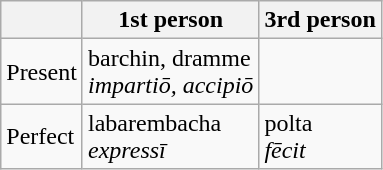<table class=wikitable>
<tr>
<th></th>
<th>1st person</th>
<th>3rd person</th>
</tr>
<tr>
<td>Present</td>
<td>barchin, dramme<br><em>impartiō, accipiō</em></td>
<td></td>
</tr>
<tr>
<td>Perfect</td>
<td>labarembacha<br><em>expressī</em></td>
<td>polta<br><em>fēcit</em></td>
</tr>
</table>
